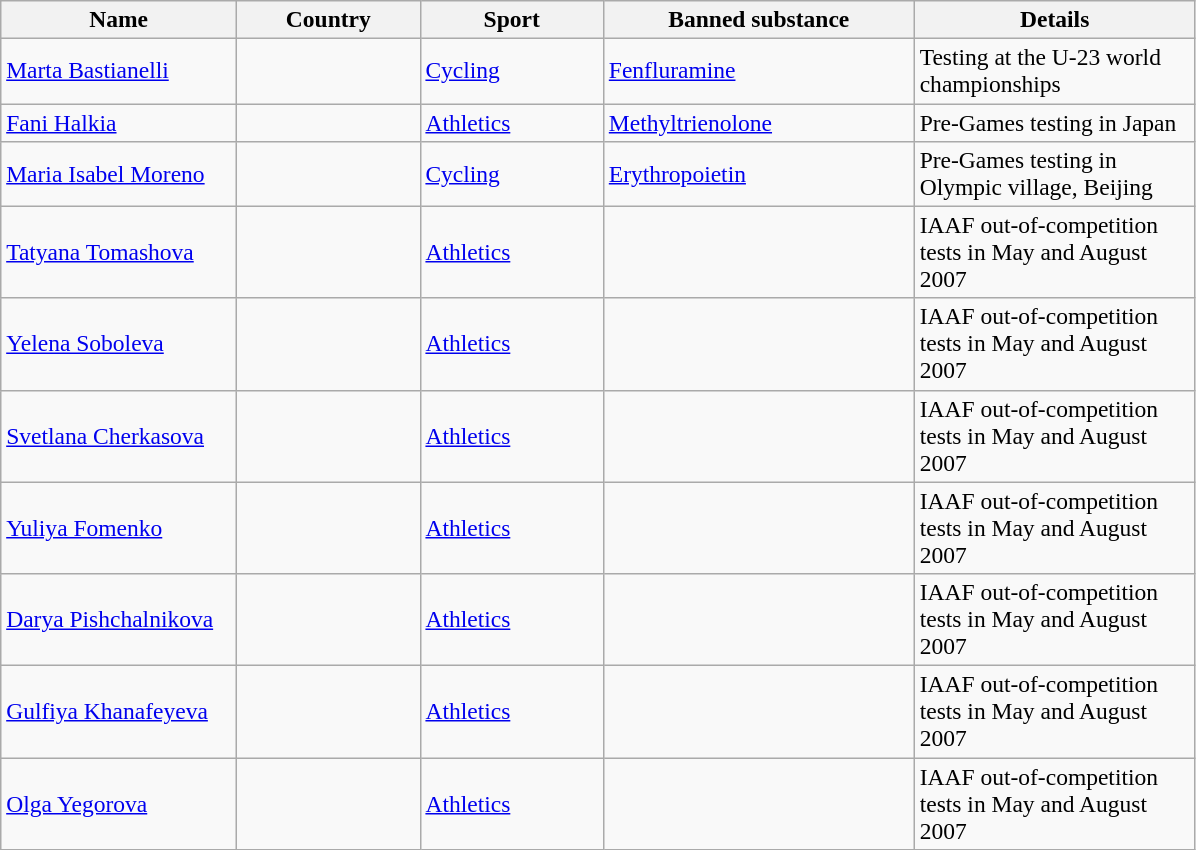<table class="wikitable sortable" style="font-size:98%;">
<tr>
<th style="width:150px;">Name</th>
<th style="width:115px;">Country</th>
<th style="width:115px;">Sport</th>
<th style="width:200px;">Banned substance</th>
<th style="width:180px;">Details</th>
</tr>
<tr>
<td><a href='#'>Marta Bastianelli</a></td>
<td></td>
<td><a href='#'>Cycling</a></td>
<td><a href='#'>Fenfluramine</a></td>
<td>Testing at the U-23 world championships</td>
</tr>
<tr>
<td><a href='#'>Fani Halkia</a></td>
<td></td>
<td><a href='#'>Athletics</a></td>
<td><a href='#'>Methyltrienolone</a></td>
<td>Pre-Games testing in Japan</td>
</tr>
<tr>
<td><a href='#'>Maria Isabel Moreno</a></td>
<td></td>
<td><a href='#'>Cycling</a></td>
<td><a href='#'>Erythropoietin</a></td>
<td>Pre-Games testing in Olympic village, Beijing</td>
</tr>
<tr>
<td><a href='#'>Tatyana Tomashova</a></td>
<td></td>
<td><a href='#'>Athletics</a></td>
<td></td>
<td>IAAF out-of-competition tests in May and August 2007 </td>
</tr>
<tr>
<td><a href='#'>Yelena Soboleva</a></td>
<td></td>
<td><a href='#'>Athletics</a></td>
<td></td>
<td>IAAF out-of-competition tests in May and August 2007 </td>
</tr>
<tr>
<td><a href='#'>Svetlana Cherkasova</a></td>
<td></td>
<td><a href='#'>Athletics</a></td>
<td></td>
<td>IAAF out-of-competition tests in May and August 2007 </td>
</tr>
<tr>
<td><a href='#'>Yuliya Fomenko</a></td>
<td></td>
<td><a href='#'>Athletics</a></td>
<td></td>
<td>IAAF out-of-competition tests in May and August 2007 </td>
</tr>
<tr>
<td><a href='#'>Darya Pishchalnikova</a></td>
<td></td>
<td><a href='#'>Athletics</a></td>
<td></td>
<td>IAAF out-of-competition tests in May and August 2007 </td>
</tr>
<tr>
<td><a href='#'>Gulfiya Khanafeyeva</a></td>
<td></td>
<td><a href='#'>Athletics</a></td>
<td></td>
<td>IAAF out-of-competition tests in May and August 2007 </td>
</tr>
<tr>
<td><a href='#'>Olga Yegorova</a></td>
<td></td>
<td><a href='#'>Athletics</a></td>
<td></td>
<td>IAAF out-of-competition tests in May and August 2007 </td>
</tr>
</table>
